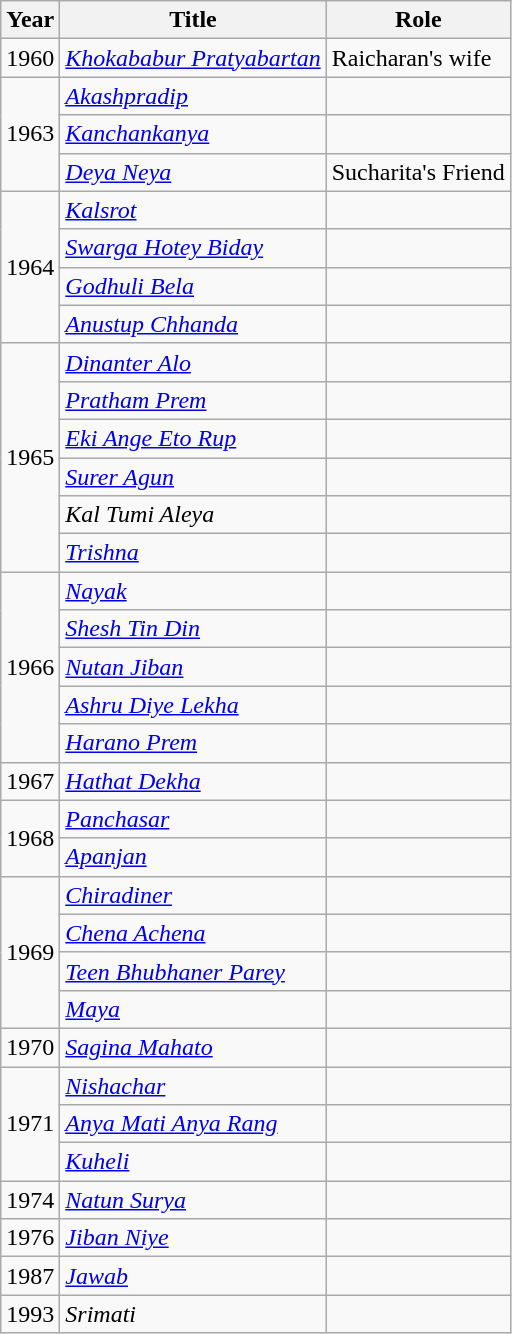<table class="wikitable">
<tr>
<th>Year</th>
<th>Title</th>
<th>Role</th>
</tr>
<tr>
<td>1960</td>
<td><em><a href='#'>Khokababur Pratyabartan</a></em></td>
<td>Raicharan's wife</td>
</tr>
<tr>
<td rowspan="3">1963</td>
<td><em><a href='#'>Akashpradip</a></em></td>
<td></td>
</tr>
<tr>
<td><em><a href='#'>Kanchankanya</a></em></td>
<td></td>
</tr>
<tr>
<td><em><a href='#'>Deya Neya</a></em></td>
<td>Sucharita's Friend</td>
</tr>
<tr>
<td rowspan="4">1964</td>
<td><em><a href='#'>Kalsrot</a></em></td>
<td></td>
</tr>
<tr>
<td><em><a href='#'>Swarga Hotey Biday</a></em></td>
<td></td>
</tr>
<tr>
<td><em><a href='#'>Godhuli Bela</a></em></td>
<td></td>
</tr>
<tr>
<td><em><a href='#'>Anustup Chhanda</a></em></td>
<td></td>
</tr>
<tr>
<td rowspan="6">1965</td>
<td><em><a href='#'>Dinanter Alo</a></em></td>
<td></td>
</tr>
<tr>
<td><em><a href='#'>Pratham Prem</a></em></td>
<td></td>
</tr>
<tr>
<td><em><a href='#'>Eki Ange Eto Rup</a></em></td>
<td></td>
</tr>
<tr>
<td><em><a href='#'>Surer Agun</a></em></td>
<td></td>
</tr>
<tr>
<td><em>Kal Tumi Aleya</em></td>
<td></td>
</tr>
<tr>
<td><em><a href='#'>Trishna</a></em></td>
<td></td>
</tr>
<tr>
<td rowspan="5">1966</td>
<td><em><a href='#'>Nayak</a></em></td>
<td></td>
</tr>
<tr>
<td><em><a href='#'>Shesh Tin Din</a></em></td>
<td></td>
</tr>
<tr>
<td><em><a href='#'>Nutan Jiban</a></em></td>
<td></td>
</tr>
<tr>
<td><em><a href='#'>Ashru Diye Lekha</a></em></td>
<td></td>
</tr>
<tr>
<td><em><a href='#'>Harano Prem</a></em></td>
<td></td>
</tr>
<tr>
<td>1967</td>
<td><em><a href='#'>Hathat Dekha</a></em></td>
<td></td>
</tr>
<tr>
<td rowspan="2">1968</td>
<td><em><a href='#'>Panchasar</a></em></td>
<td></td>
</tr>
<tr>
<td><em><a href='#'>Apanjan</a></em></td>
<td></td>
</tr>
<tr>
<td rowspan="4">1969</td>
<td><em><a href='#'>Chiradiner</a></em></td>
<td></td>
</tr>
<tr>
<td><em><a href='#'>Chena Achena</a></em></td>
<td></td>
</tr>
<tr>
<td><em><a href='#'>Teen Bhubhaner Parey</a></em></td>
<td></td>
</tr>
<tr>
<td><em><a href='#'>Maya</a></em></td>
<td></td>
</tr>
<tr>
<td>1970</td>
<td><em><a href='#'>Sagina Mahato</a></em></td>
<td></td>
</tr>
<tr>
<td rowspan="3">1971</td>
<td><em><a href='#'>Nishachar</a></em></td>
<td></td>
</tr>
<tr>
<td><em><a href='#'>Anya Mati Anya Rang</a></em></td>
<td></td>
</tr>
<tr>
<td><em><a href='#'>Kuheli</a></em></td>
<td></td>
</tr>
<tr>
<td>1974</td>
<td><em><a href='#'>Natun Surya</a></em></td>
<td></td>
</tr>
<tr>
<td>1976</td>
<td><em><a href='#'>Jiban Niye</a></em></td>
<td></td>
</tr>
<tr>
<td>1987</td>
<td><em><a href='#'>Jawab</a></em></td>
<td></td>
</tr>
<tr>
<td>1993</td>
<td><em>Srimati</em></td>
<td></td>
</tr>
</table>
